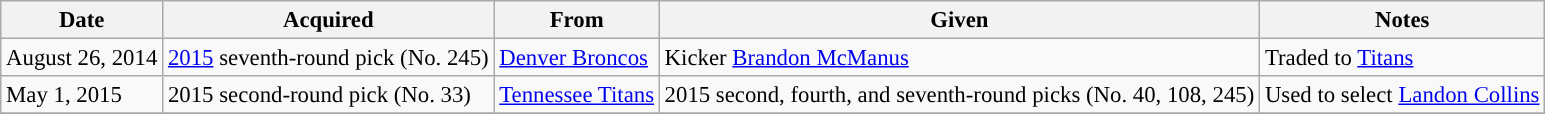<table class="wikitable" style="font-size: 95%;">
<tr>
<th>Date</th>
<th>Acquired</th>
<th>From</th>
<th>Given</th>
<th>Notes</th>
</tr>
<tr>
<td>August 26, 2014</td>
<td><a href='#'>2015</a> seventh-round pick (No. 245)</td>
<td><a href='#'>Denver Broncos</a></td>
<td>Kicker <a href='#'>Brandon McManus</a></td>
<td>Traded to <a href='#'>Titans</a></td>
</tr>
<tr>
<td>May 1, 2015</td>
<td>2015 second-round pick (No. 33)</td>
<td><a href='#'>Tennessee Titans</a></td>
<td>2015 second, fourth, and seventh-round picks (No. 40, 108, 245)</td>
<td>Used to select <a href='#'>Landon Collins</a></td>
</tr>
<tr>
</tr>
</table>
